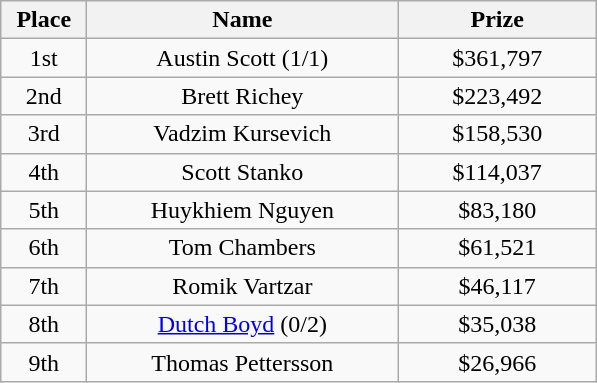<table class="wikitable">
<tr>
<th width="50">Place</th>
<th width="200">Name</th>
<th width="125">Prize</th>
</tr>
<tr>
<td align = "center">1st</td>
<td align = "center">Austin Scott (1/1)</td>
<td align = "center">$361,797</td>
</tr>
<tr>
<td align = "center">2nd</td>
<td align = "center">Brett Richey</td>
<td align = "center">$223,492</td>
</tr>
<tr>
<td align = "center">3rd</td>
<td align = "center">Vadzim Kursevich</td>
<td align = "center">$158,530</td>
</tr>
<tr>
<td align = "center">4th</td>
<td align = "center">Scott Stanko</td>
<td align = "center">$114,037</td>
</tr>
<tr>
<td align = "center">5th</td>
<td align = "center">Huykhiem Nguyen</td>
<td align = "center">$83,180</td>
</tr>
<tr>
<td align = "center">6th</td>
<td align = "center">Tom Chambers</td>
<td align = "center">$61,521</td>
</tr>
<tr>
<td align = "center">7th</td>
<td align = "center">Romik Vartzar</td>
<td align = "center">$46,117</td>
</tr>
<tr>
<td align = "center">8th</td>
<td align = "center"><a href='#'>Dutch Boyd</a> (0/2)</td>
<td align = "center">$35,038</td>
</tr>
<tr>
<td align = "center">9th</td>
<td align = "center">Thomas Pettersson</td>
<td align = "center">$26,966</td>
</tr>
</table>
